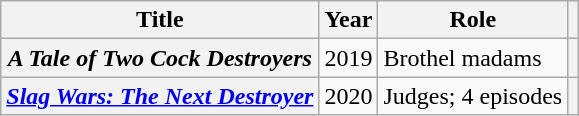<table class="wikitable plainrowheaders">
<tr>
<th>Title</th>
<th>Year</th>
<th>Role</th>
<th class="unsortable"></th>
</tr>
<tr>
<th scope="row"><em>A Tale of Two Cock Destroyers</em></th>
<td>2019</td>
<td>Brothel madams</td>
<th></th>
</tr>
<tr>
<th scope="row"><em><a href='#'>Slag Wars: The Next Destroyer</a></em></th>
<td>2020</td>
<td>Judges; 4 episodes</td>
<th></th>
</tr>
</table>
